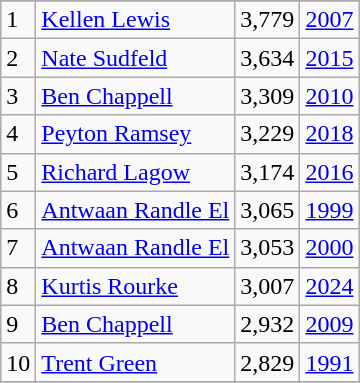<table class="wikitable">
<tr>
</tr>
<tr>
<td>1</td>
<td><a href='#'>Kellen Lewis</a></td>
<td><abbr>3,779</abbr></td>
<td><a href='#'>2007</a></td>
</tr>
<tr>
<td>2</td>
<td><a href='#'>Nate Sudfeld</a></td>
<td><abbr>3,634</abbr></td>
<td><a href='#'>2015</a></td>
</tr>
<tr>
<td>3</td>
<td><a href='#'>Ben Chappell</a></td>
<td><abbr>3,309</abbr></td>
<td><a href='#'>2010</a></td>
</tr>
<tr>
<td>4</td>
<td><a href='#'>Peyton Ramsey</a></td>
<td><abbr>3,229</abbr></td>
<td><a href='#'>2018</a></td>
</tr>
<tr>
<td>5</td>
<td><a href='#'>Richard Lagow</a></td>
<td><abbr>3,174</abbr></td>
<td><a href='#'>2016</a></td>
</tr>
<tr>
<td>6</td>
<td><a href='#'>Antwaan Randle El</a></td>
<td><abbr>3,065</abbr></td>
<td><a href='#'>1999</a></td>
</tr>
<tr>
<td>7</td>
<td><a href='#'>Antwaan Randle El</a></td>
<td><abbr>3,053</abbr></td>
<td><a href='#'>2000</a></td>
</tr>
<tr>
<td>8</td>
<td><a href='#'>Kurtis Rourke</a></td>
<td><abbr>3,007</abbr></td>
<td><a href='#'>2024</a></td>
</tr>
<tr>
<td>9</td>
<td><a href='#'>Ben Chappell</a></td>
<td><abbr>2,932</abbr></td>
<td><a href='#'>2009</a></td>
</tr>
<tr>
<td>10</td>
<td><a href='#'>Trent Green</a></td>
<td><abbr>2,829</abbr></td>
<td><a href='#'>1991</a></td>
</tr>
<tr>
</tr>
</table>
